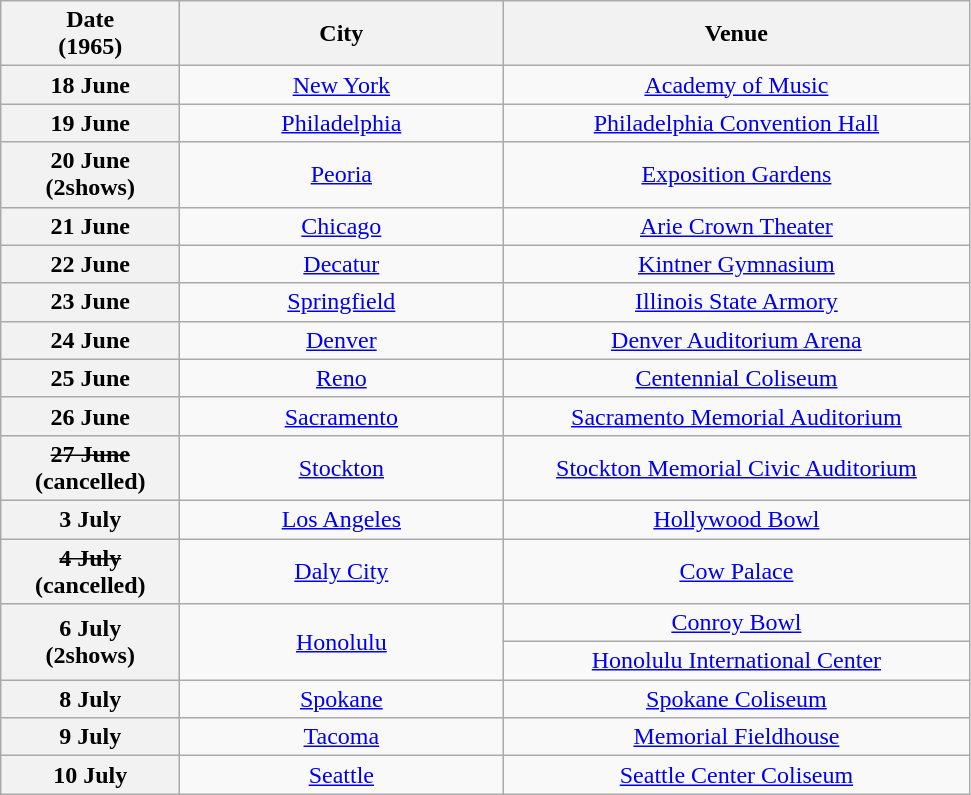<table class="wikitable plainrowheaders" style="text-align:center;">
<tr>
<th scope="col" style="width:7em;">Date<br>(1965)</th>
<th scope="col" style="width:13em;">City</th>
<th scope="col" style="width:19em;">Venue</th>
</tr>
<tr>
<th scope="row" style="text-align: center;">18 June</th>
<td><a href='#'>New York</a></td>
<td><a href='#'>Academy of Music</a></td>
</tr>
<tr>
<th scope="row" style="text-align: center;">19 June</th>
<td><a href='#'>Philadelphia</a></td>
<td><a href='#'>Philadelphia Convention Hall</a></td>
</tr>
<tr>
<th scope="row" style="text-align: center;">20 June<br>(2shows)</th>
<td><a href='#'>Peoria</a></td>
<td><a href='#'>Exposition Gardens</a></td>
</tr>
<tr>
<th scope="row" style="text-align: center;">21 June</th>
<td><a href='#'>Chicago</a></td>
<td><a href='#'>Arie Crown Theater</a></td>
</tr>
<tr>
<th scope="row" style="text-align: center;">22 June</th>
<td><a href='#'>Decatur</a></td>
<td><a href='#'>Kintner Gymnasium</a></td>
</tr>
<tr>
<th scope="row" style="text-align: center;">23 June</th>
<td><a href='#'>Springfield</a></td>
<td><a href='#'>Illinois State Armory</a></td>
</tr>
<tr>
<th scope="row" style="text-align: center;">24 June</th>
<td><a href='#'>Denver</a></td>
<td><a href='#'>Denver Auditorium Arena</a></td>
</tr>
<tr>
<th scope="row" style="text-align: center;">25 June</th>
<td><a href='#'>Reno</a></td>
<td><a href='#'>Centennial Coliseum</a></td>
</tr>
<tr>
<th scope="row" style="text-align: center;">26 June</th>
<td><a href='#'>Sacramento</a></td>
<td><a href='#'>Sacramento Memorial Auditorium</a></td>
</tr>
<tr>
<th scope="row" style="text-align: center;"><s>27 June</s><br>(cancelled)</th>
<td><a href='#'>Stockton</a></td>
<td><a href='#'>Stockton Memorial Civic Auditorium</a></td>
</tr>
<tr>
<th scope="row" style="text-align: center;">3 July</th>
<td><a href='#'>Los Angeles</a></td>
<td><a href='#'>Hollywood Bowl</a></td>
</tr>
<tr>
<th scope="row" style="text-align: center;"><s>4 July</s><br>(cancelled)</th>
<td><a href='#'>Daly City</a></td>
<td><a href='#'>Cow Palace</a></td>
</tr>
<tr>
<th scope="row" style="text-align: center;" rowspan="2">6 July<br>(2shows)</th>
<td rowspan="2"><a href='#'>Honolulu</a></td>
<td><a href='#'>Conroy Bowl</a></td>
</tr>
<tr>
<td><a href='#'>Honolulu International Center</a></td>
</tr>
<tr>
<th scope="row" style="text-align: center;">8 July</th>
<td><a href='#'>Spokane</a></td>
<td><a href='#'>Spokane Coliseum</a></td>
</tr>
<tr>
<th scope="row" style="text-align: center;">9 July</th>
<td><a href='#'>Tacoma</a></td>
<td><a href='#'>Memorial Fieldhouse</a></td>
</tr>
<tr>
<th scope="row" style="text-align: center;">10 July</th>
<td><a href='#'>Seattle</a></td>
<td><a href='#'>Seattle Center Coliseum</a></td>
</tr>
</table>
